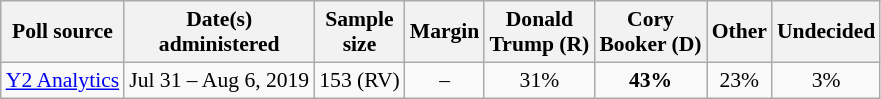<table class="wikitable" style="font-size:90%;text-align:center;">
<tr>
<th>Poll source</th>
<th>Date(s)<br>administered</th>
<th>Sample<br>size</th>
<th>Margin<br></th>
<th>Donald<br>Trump (R)</th>
<th>Cory<br>Booker (D)</th>
<th>Other</th>
<th>Undecided</th>
</tr>
<tr>
<td style="text-align:left;"><a href='#'>Y2 Analytics</a></td>
<td>Jul 31 – Aug 6, 2019</td>
<td>153 (RV)</td>
<td>–</td>
<td>31%</td>
<td><strong>43%</strong></td>
<td>23%</td>
<td>3%</td>
</tr>
</table>
